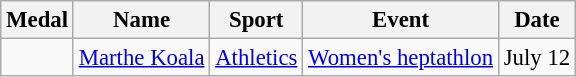<table class="wikitable sortable" style="font-size: 95%;">
<tr>
<th>Medal</th>
<th>Name</th>
<th>Sport</th>
<th>Event</th>
<th>Date</th>
</tr>
<tr>
<td></td>
<td><a href='#'>Marthe Koala</a></td>
<td><a href='#'>Athletics</a></td>
<td><a href='#'>Women's heptathlon</a></td>
<td>July 12</td>
</tr>
</table>
